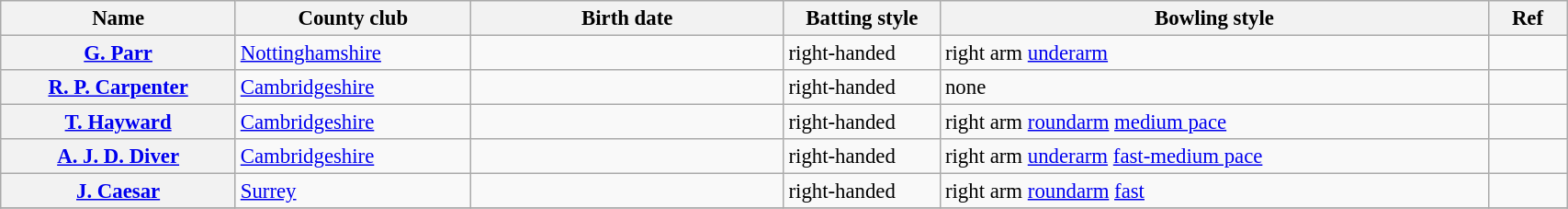<table class="wikitable plainrowheaders" style="font-size:95%; width:90%;">
<tr>
<th scope="col" width="15%">Name</th>
<th scope="col" width="15%">County club</th>
<th scope="col" width="20%">Birth date</th>
<th scope="col" width="10%">Batting style</th>
<th scope="col" width="35%">Bowling style</th>
<th scope="col" width="5%">Ref</th>
</tr>
<tr>
<th scope="row"><a href='#'>G. Parr</a></th>
<td><a href='#'>Nottinghamshire</a></td>
<td></td>
<td>right-handed</td>
<td>right arm <a href='#'>underarm</a></td>
<td></td>
</tr>
<tr>
<th scope="row"><a href='#'>R. P. Carpenter</a></th>
<td><a href='#'>Cambridgeshire</a></td>
<td></td>
<td>right-handed</td>
<td>none</td>
<td></td>
</tr>
<tr>
<th scope="row"><a href='#'>T. Hayward</a></th>
<td><a href='#'>Cambridgeshire</a></td>
<td></td>
<td>right-handed</td>
<td>right arm <a href='#'>roundarm</a> <a href='#'>medium pace</a></td>
<td></td>
</tr>
<tr>
<th scope="row"><a href='#'>A. J. D. Diver</a></th>
<td><a href='#'>Cambridgeshire</a></td>
<td></td>
<td>right-handed</td>
<td>right arm <a href='#'>underarm</a> <a href='#'>fast-medium pace</a></td>
<td></td>
</tr>
<tr>
<th scope="row"><a href='#'>J. Caesar</a></th>
<td><a href='#'>Surrey</a></td>
<td></td>
<td>right-handed</td>
<td>right arm <a href='#'>roundarm</a> <a href='#'>fast</a></td>
<td></td>
</tr>
<tr>
</tr>
</table>
